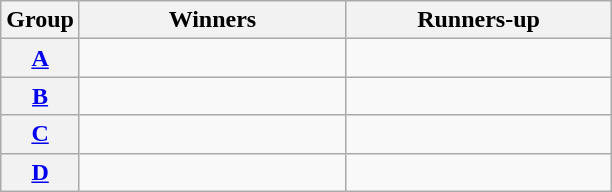<table class=wikitable>
<tr>
<th>Group</th>
<th width="170">Winners</th>
<th width="170">Runners-up</th>
</tr>
<tr>
<th><a href='#'>A</a></th>
<td></td>
<td></td>
</tr>
<tr>
<th><a href='#'>B</a></th>
<td></td>
<td></td>
</tr>
<tr>
<th><a href='#'>C</a></th>
<td></td>
<td></td>
</tr>
<tr>
<th><a href='#'>D</a></th>
<td></td>
<td></td>
</tr>
</table>
